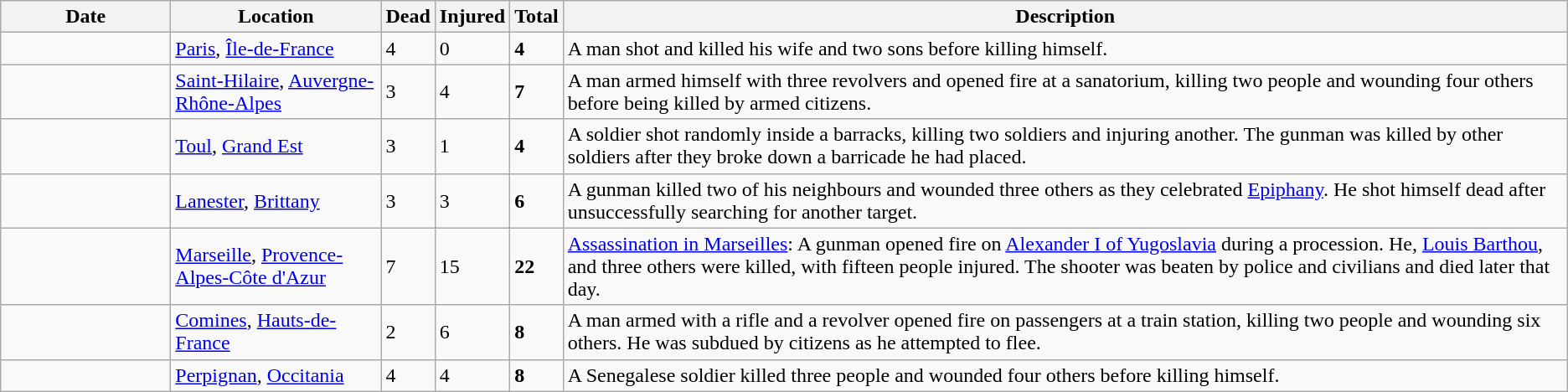<table class="wikitable sortable">
<tr>
<th scope="col" style="width: 8rem;">Date</th>
<th scope="col" style="width: 10rem;">Location</th>
<th data-sort-type=number>Dead</th>
<th data-sort-type=number>Injured</th>
<th data-sort-type=number>Total</th>
<th class=unsortable>Description</th>
</tr>
<tr>
<td></td>
<td><a href='#'>Paris</a>, <a href='#'>Île-de-France</a></td>
<td>4</td>
<td>0</td>
<td><strong>4</strong></td>
<td>A man shot and killed his wife and two sons before killing himself.</td>
</tr>
<tr>
<td></td>
<td><a href='#'>Saint-Hilaire</a>, <a href='#'>Auvergne-Rhône-Alpes</a></td>
<td>3</td>
<td>4</td>
<td><strong>7</strong></td>
<td>A man armed himself with three revolvers and opened fire at a sanatorium, killing two people and wounding four others before being killed by armed citizens.</td>
</tr>
<tr>
<td></td>
<td><a href='#'>Toul</a>, <a href='#'>Grand Est</a></td>
<td>3</td>
<td>1</td>
<td><strong>4</strong></td>
<td>A soldier shot randomly inside a barracks, killing two soldiers and injuring another. The gunman was killed by other soldiers after they broke down a barricade he had placed.</td>
</tr>
<tr>
<td></td>
<td><a href='#'>Lanester</a>, <a href='#'>Brittany</a></td>
<td>3</td>
<td>3</td>
<td><strong>6</strong></td>
<td>A gunman killed two of his neighbours and wounded three others as they celebrated <a href='#'>Epiphany</a>. He shot himself dead  after unsuccessfully searching for another target.</td>
</tr>
<tr>
<td></td>
<td><a href='#'>Marseille</a>, <a href='#'>Provence-Alpes-Côte d'Azur</a></td>
<td>7</td>
<td>15</td>
<td><strong>22</strong></td>
<td><a href='#'>Assassination in Marseilles</a>: A gunman opened fire on <a href='#'>Alexander I of Yugoslavia</a> during a procession. He, <a href='#'>Louis Barthou</a>, and three others were killed, with fifteen people injured. The shooter was beaten by police and civilians and died later that day.</td>
</tr>
<tr>
<td></td>
<td><a href='#'>Comines</a>, <a href='#'>Hauts-de-France</a></td>
<td>2</td>
<td>6</td>
<td><strong>8</strong></td>
<td>A man armed with a rifle and a revolver opened fire on passengers at a train station, killing two people and wounding six others. He was subdued by citizens as he attempted to flee.</td>
</tr>
<tr>
<td></td>
<td><a href='#'>Perpignan</a>, <a href='#'>Occitania</a></td>
<td>4</td>
<td>4</td>
<td><strong>8</strong></td>
<td>A Senegalese soldier killed three people and wounded four others before killing himself.</td>
</tr>
</table>
